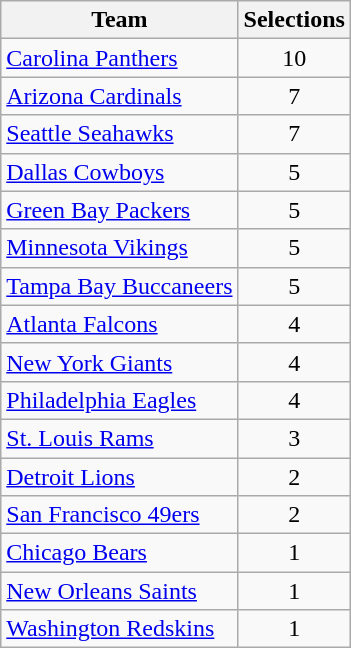<table class="wikitable sortable">
<tr>
<th>Team</th>
<th>Selections</th>
</tr>
<tr>
<td><a href='#'>Carolina Panthers</a></td>
<td align=center>10</td>
</tr>
<tr>
<td><a href='#'>Arizona Cardinals</a></td>
<td align=center>7</td>
</tr>
<tr>
<td><a href='#'>Seattle Seahawks</a></td>
<td align=center>7</td>
</tr>
<tr>
<td><a href='#'>Dallas Cowboys</a></td>
<td align=center>5</td>
</tr>
<tr>
<td><a href='#'>Green Bay Packers</a></td>
<td align=center>5</td>
</tr>
<tr>
<td><a href='#'>Minnesota Vikings</a></td>
<td align=center>5</td>
</tr>
<tr>
<td><a href='#'>Tampa Bay Buccaneers</a></td>
<td align=center>5</td>
</tr>
<tr>
<td><a href='#'>Atlanta Falcons</a></td>
<td align=center>4</td>
</tr>
<tr>
<td><a href='#'>New York Giants</a></td>
<td align=center>4</td>
</tr>
<tr>
<td><a href='#'>Philadelphia Eagles</a></td>
<td align=center>4</td>
</tr>
<tr>
<td><a href='#'>St. Louis Rams</a></td>
<td align=center>3</td>
</tr>
<tr>
<td><a href='#'>Detroit Lions</a></td>
<td align=center>2</td>
</tr>
<tr>
<td><a href='#'>San Francisco 49ers</a></td>
<td align=center>2</td>
</tr>
<tr>
<td><a href='#'>Chicago Bears</a></td>
<td align=center>1</td>
</tr>
<tr>
<td><a href='#'>New Orleans Saints</a></td>
<td align=center>1</td>
</tr>
<tr>
<td><a href='#'>Washington Redskins</a></td>
<td align=center>1</td>
</tr>
</table>
